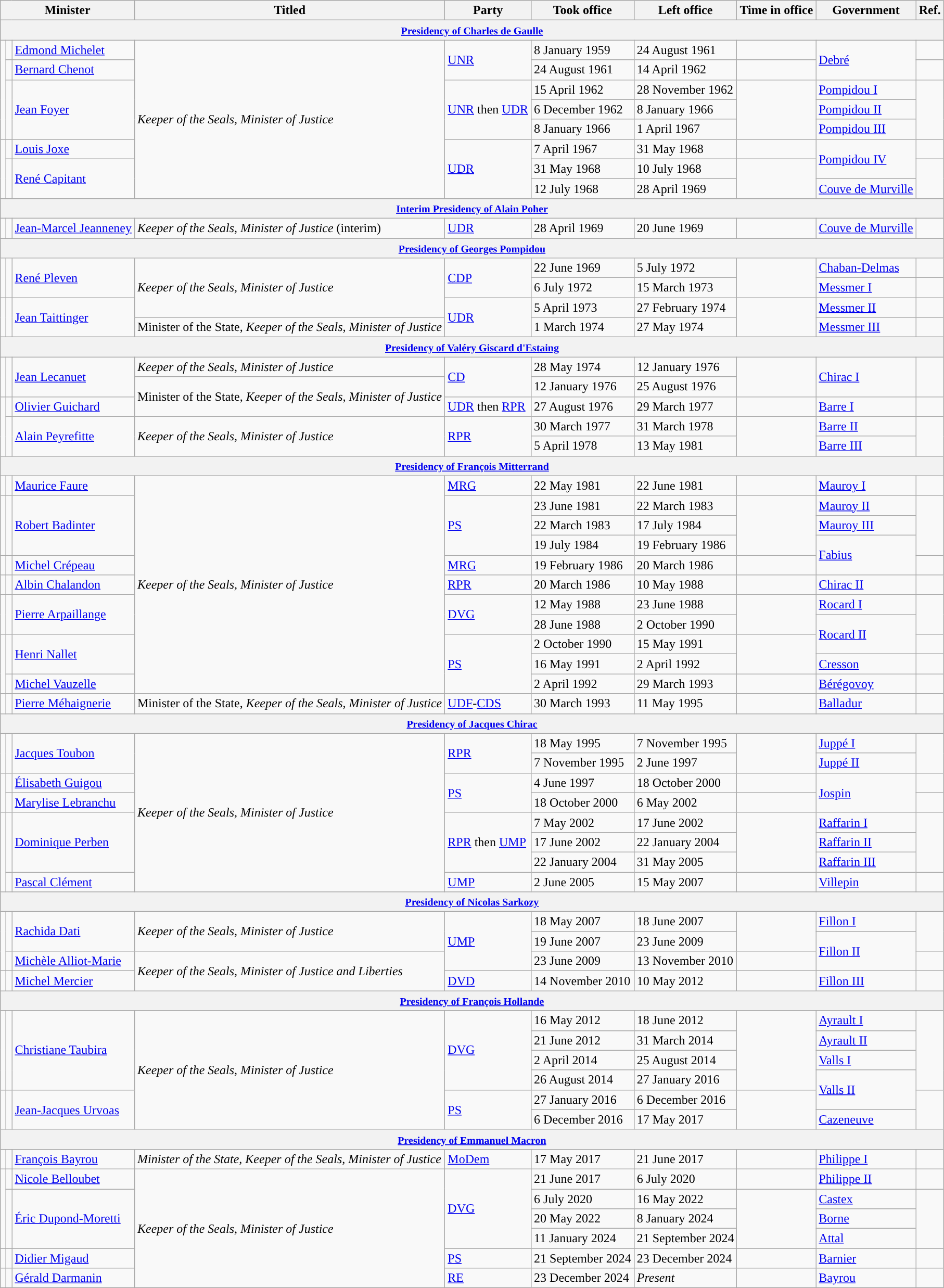<table class="wikitable">
<tr>
<th colspan="3">Minister</th>
<th>Titled</th>
<th>Party</th>
<th>Took office</th>
<th>Left office</th>
<th>Time in office</th>
<th>Government</th>
<th>Ref.</th>
</tr>
<tr>
<th colspan="10"><a href='#'><small>Presidency of Charles de Gaulle</small></a></th>
</tr>
<tr>
<td rowspan="5" style="background:"></td>
<td></td>
<td><a href='#'>Edmond Michelet</a></td>
<td rowspan="8"><em>Keeper of the Seals, Minister of Justice</em></td>
<td rowspan="2"><a href='#'>UNR</a></td>
<td>8 January 1959</td>
<td>24 August 1961</td>
<td></td>
<td rowspan="2"><a href='#'>Debré</a></td>
<td></td>
</tr>
<tr>
<td></td>
<td><a href='#'>Bernard Chenot</a></td>
<td>24 August 1961</td>
<td>14 April 1962</td>
<td></td>
<td></td>
</tr>
<tr>
<td rowspan="3"></td>
<td rowspan="3"><a href='#'>Jean Foyer</a></td>
<td rowspan="3"><a href='#'>UNR</a> then <a href='#'>UDR</a></td>
<td>15 April 1962</td>
<td>28 November 1962</td>
<td rowspan="3"></td>
<td><a href='#'>Pompidou I</a></td>
<td rowspan="3"></td>
</tr>
<tr>
<td>6 December 1962</td>
<td>8 January 1966</td>
<td><a href='#'>Pompidou II</a></td>
</tr>
<tr>
<td>8 January 1966</td>
<td>1 April 1967</td>
<td><a href='#'>Pompidou III</a></td>
</tr>
<tr>
<td rowspan="3" style="background:"></td>
<td></td>
<td><a href='#'>Louis Joxe</a></td>
<td rowspan="3"><a href='#'>UDR</a></td>
<td>7 April 1967</td>
<td>31 May 1968</td>
<td></td>
<td rowspan="2"><a href='#'>Pompidou IV</a></td>
<td></td>
</tr>
<tr>
<td rowspan="2"></td>
<td rowspan="2"><a href='#'>René Capitant</a></td>
<td>31 May 1968</td>
<td>10 July 1968</td>
<td rowspan="2"></td>
<td rowspan="2"></td>
</tr>
<tr>
<td>12 July 1968</td>
<td>28 April 1969</td>
<td><a href='#'>Couve de Murville</a></td>
</tr>
<tr>
<th colspan="10"><a href='#'><small>Interim Presidency of Alain Poher</small></a></th>
</tr>
<tr>
<td style="background:"></td>
<td></td>
<td><a href='#'>Jean-Marcel Jeanneney</a></td>
<td><em>Keeper of the Seals, Minister of Justice</em> (interim)</td>
<td><a href='#'>UDR</a></td>
<td>28 April 1969</td>
<td>20 June 1969</td>
<td></td>
<td><a href='#'>Couve de Murville</a></td>
<td></td>
</tr>
<tr>
<th colspan="10"><a href='#'><small>Presidency of Georges Pompidou</small></a></th>
</tr>
<tr>
<td rowspan="2" style="background:"></td>
<td rowspan="2"></td>
<td rowspan="2"><a href='#'>René Pleven</a></td>
<td rowspan="3"><em>Keeper of the Seals, Minister of Justice</em></td>
<td rowspan="2"><a href='#'>CDP</a></td>
<td>22 June 1969</td>
<td>5 July 1972</td>
<td rowspan="2"></td>
<td><a href='#'>Chaban-Delmas</a></td>
<td></td>
</tr>
<tr>
<td>6 July 1972</td>
<td>15 March 1973</td>
<td><a href='#'>Messmer I</a></td>
<td></td>
</tr>
<tr>
<td rowspan="2" style="background:"></td>
<td rowspan="2"></td>
<td rowspan="2"><a href='#'>Jean Taittinger</a></td>
<td rowspan="2"><a href='#'>UDR</a></td>
<td>5 April 1973</td>
<td>27 February 1974</td>
<td rowspan="2"></td>
<td><a href='#'>Messmer II</a></td>
<td></td>
</tr>
<tr>
<td>Minister of the State, <em>Keeper of the Seals, Minister of Justice</em></td>
<td>1 March 1974</td>
<td>27 May 1974</td>
<td><a href='#'>Messmer III</a></td>
<td></td>
</tr>
<tr>
<th colspan="10"><a href='#'><small>Presidency of Valéry Giscard d'Estaing</small></a></th>
</tr>
<tr>
<td rowspan="2" style="background:"></td>
<td rowspan="2"></td>
<td rowspan="2"><a href='#'>Jean Lecanuet</a></td>
<td><em>Keeper of the Seals, Minister of Justice</em></td>
<td rowspan="2"><a href='#'>CD</a></td>
<td>28 May 1974</td>
<td>12 January 1976</td>
<td rowspan="2"></td>
<td rowspan="2"><a href='#'>Chirac I</a></td>
<td rowspan="2"></td>
</tr>
<tr>
<td rowspan="2">Minister of the State, <em>Keeper of the Seals, Minister of Justice</em></td>
<td>12 January 1976</td>
<td>25 August 1976</td>
</tr>
<tr>
<td rowspan="3" style="background:"></td>
<td></td>
<td><a href='#'>Olivier Guichard</a></td>
<td><a href='#'>UDR</a> then <a href='#'>RPR</a></td>
<td>27 August 1976</td>
<td>29 March 1977</td>
<td></td>
<td><a href='#'>Barre I</a></td>
<td></td>
</tr>
<tr>
<td rowspan="2"></td>
<td rowspan="2"><a href='#'>Alain Peyrefitte</a></td>
<td rowspan="2"><em>Keeper of the Seals, Minister of Justice</em></td>
<td rowspan="2"><a href='#'>RPR</a></td>
<td>30 March 1977</td>
<td>31 March 1978</td>
<td rowspan="2"></td>
<td><a href='#'>Barre II</a></td>
<td rowspan="2"></td>
</tr>
<tr>
<td>5 April 1978</td>
<td>13 May 1981</td>
<td><a href='#'>Barre III</a></td>
</tr>
<tr>
<th colspan="10"><a href='#'><small>Presidency of François Mitterrand</small></a></th>
</tr>
<tr>
<td style="background:"></td>
<td></td>
<td><a href='#'>Maurice Faure</a></td>
<td rowspan="11"><em>Keeper of the Seals, Minister of Justice</em></td>
<td><a href='#'>MRG</a></td>
<td>22 May 1981</td>
<td>22 June 1981</td>
<td></td>
<td><a href='#'>Mauroy I</a></td>
<td></td>
</tr>
<tr>
<td rowspan="3" style="background:"></td>
<td rowspan="3"></td>
<td rowspan="3"><a href='#'>Robert Badinter</a></td>
<td rowspan="3"><a href='#'>PS</a></td>
<td>23 June 1981</td>
<td>22 March 1983</td>
<td rowspan="3"></td>
<td><a href='#'>Mauroy II</a></td>
<td rowspan="3"></td>
</tr>
<tr>
<td>22 March 1983</td>
<td>17 July 1984</td>
<td><a href='#'>Mauroy III</a></td>
</tr>
<tr>
<td>19 July 1984</td>
<td>19 February 1986</td>
<td rowspan="2"><a href='#'>Fabius</a></td>
</tr>
<tr>
<td style="background:"></td>
<td></td>
<td><a href='#'>Michel Crépeau</a></td>
<td><a href='#'>MRG</a></td>
<td>19 February 1986</td>
<td>20 March 1986</td>
<td></td>
<td></td>
</tr>
<tr>
<td style="background:"></td>
<td></td>
<td><a href='#'>Albin Chalandon</a></td>
<td><a href='#'>RPR</a></td>
<td>20 March 1986</td>
<td>10 May 1988</td>
<td></td>
<td><a href='#'>Chirac II</a></td>
<td></td>
</tr>
<tr>
<td rowspan="2" style="background:"></td>
<td rowspan="2"></td>
<td rowspan="2"><a href='#'>Pierre Arpaillange</a></td>
<td rowspan="2"><a href='#'>DVG</a></td>
<td>12 May 1988</td>
<td>23 June 1988</td>
<td rowspan="2"></td>
<td><a href='#'>Rocard I</a></td>
<td rowspan="2"></td>
</tr>
<tr>
<td>28 June 1988</td>
<td>2 October 1990</td>
<td rowspan="2"><a href='#'>Rocard II</a></td>
</tr>
<tr>
<td rowspan="3" style="background:"></td>
<td rowspan="2"></td>
<td rowspan="2"><a href='#'>Henri Nallet</a></td>
<td rowspan="3"><a href='#'>PS</a></td>
<td>2 October 1990</td>
<td>15 May 1991</td>
<td rowspan="2"></td>
<td></td>
</tr>
<tr>
<td>16 May 1991</td>
<td>2 April 1992</td>
<td><a href='#'>Cresson</a></td>
<td></td>
</tr>
<tr>
<td></td>
<td><a href='#'>Michel Vauzelle</a></td>
<td>2 April 1992</td>
<td>29 March 1993</td>
<td></td>
<td><a href='#'>Bérégovoy</a></td>
<td></td>
</tr>
<tr>
<td style="background:"></td>
<td></td>
<td><a href='#'>Pierre Méhaignerie</a></td>
<td>Minister of the State, <em>Keeper of the Seals, Minister of Justice</em></td>
<td><a href='#'>UDF</a>-<a href='#'>CDS</a></td>
<td>30 March 1993</td>
<td>11 May 1995</td>
<td></td>
<td><a href='#'>Balladur</a></td>
<td></td>
</tr>
<tr>
<th colspan="10"><a href='#'><small>Presidency of Jacques Chirac</small></a></th>
</tr>
<tr>
<td rowspan="2" style="background:"></td>
<td rowspan="2"></td>
<td rowspan="2"><a href='#'>Jacques Toubon</a></td>
<td rowspan="8"><em>Keeper of the Seals, Minister of Justice</em></td>
<td rowspan="2"><a href='#'>RPR</a></td>
<td>18 May 1995</td>
<td>7 November 1995</td>
<td rowspan="2"></td>
<td><a href='#'>Juppé I</a></td>
<td rowspan="2"></td>
</tr>
<tr>
<td>7 November 1995</td>
<td>2 June 1997</td>
<td><a href='#'>Juppé II</a></td>
</tr>
<tr>
<td rowspan="2" style="background:"></td>
<td></td>
<td><a href='#'>Élisabeth Guigou</a></td>
<td rowspan="2"><a href='#'>PS</a></td>
<td>4 June 1997</td>
<td>18 October 2000</td>
<td></td>
<td rowspan="2"><a href='#'>Jospin</a></td>
<td></td>
</tr>
<tr>
<td></td>
<td><a href='#'>Marylise Lebranchu</a></td>
<td>18 October 2000</td>
<td>6 May 2002</td>
<td></td>
<td></td>
</tr>
<tr>
<td rowspan="4" style="background:"></td>
<td rowspan="3"></td>
<td rowspan="3"><a href='#'>Dominique Perben</a></td>
<td rowspan="3"><a href='#'>RPR</a> then <a href='#'>UMP</a></td>
<td>7 May 2002</td>
<td>17 June 2002</td>
<td rowspan="3"></td>
<td><a href='#'>Raffarin I</a></td>
<td rowspan="3"></td>
</tr>
<tr>
<td>17 June 2002</td>
<td>22 January 2004</td>
<td><a href='#'>Raffarin II</a></td>
</tr>
<tr>
<td>22 January 2004</td>
<td>31 May 2005</td>
<td><a href='#'>Raffarin III</a></td>
</tr>
<tr>
<td></td>
<td><a href='#'>Pascal Clément</a></td>
<td><a href='#'>UMP</a></td>
<td>2 June 2005</td>
<td>15 May 2007</td>
<td></td>
<td><a href='#'>Villepin</a></td>
<td></td>
</tr>
<tr>
<th colspan="10"><a href='#'><small>Presidency of Nicolas Sarkozy</small></a></th>
</tr>
<tr>
<td rowspan="3" style="background:"></td>
<td rowspan="2"></td>
<td rowspan="2"><a href='#'>Rachida Dati</a></td>
<td rowspan="2"><em>Keeper of the Seals, Minister of Justice</em></td>
<td rowspan="3"><a href='#'>UMP</a></td>
<td>18 May 2007</td>
<td>18 June 2007</td>
<td rowspan="2"></td>
<td><a href='#'>Fillon I</a></td>
<td rowspan="2"></td>
</tr>
<tr>
<td>19 June 2007</td>
<td>23 June 2009</td>
<td rowspan="2"><a href='#'>Fillon II</a></td>
</tr>
<tr>
<td></td>
<td><a href='#'>Michèle Alliot-Marie</a></td>
<td rowspan="2"><em>Keeper of the Seals, Minister of Justice and Liberties</em></td>
<td>23 June 2009</td>
<td>13 November 2010</td>
<td></td>
<td></td>
</tr>
<tr>
<td style="background:"></td>
<td></td>
<td><a href='#'>Michel Mercier</a></td>
<td><a href='#'>DVD</a></td>
<td>14 November 2010</td>
<td>10 May 2012</td>
<td></td>
<td><a href='#'>Fillon III</a></td>
<td></td>
</tr>
<tr>
<th colspan="10"><a href='#'><small>Presidency of François Hollande</small></a></th>
</tr>
<tr>
<td rowspan="4" style="background:"></td>
<td rowspan="4"></td>
<td rowspan="4"><a href='#'>Christiane Taubira</a></td>
<td rowspan="6"><em>Keeper of the Seals, Minister of Justice</em></td>
<td rowspan="4"><a href='#'>DVG</a></td>
<td>16 May 2012</td>
<td>18 June 2012</td>
<td rowspan="4"></td>
<td><a href='#'>Ayrault I</a></td>
<td rowspan="4"></td>
</tr>
<tr>
<td>21 June 2012</td>
<td>31 March 2014</td>
<td><a href='#'>Ayrault II</a></td>
</tr>
<tr>
<td>2 April 2014</td>
<td>25 August 2014</td>
<td><a href='#'>Valls I</a></td>
</tr>
<tr>
<td>26 August 2014</td>
<td>27 January 2016</td>
<td rowspan="2"><a href='#'>Valls II</a></td>
</tr>
<tr>
<td rowspan="2" style="background:"></td>
<td rowspan="2"></td>
<td rowspan="2"><a href='#'>Jean-Jacques Urvoas</a></td>
<td rowspan="2"><a href='#'>PS</a></td>
<td>27 January 2016</td>
<td>6 December 2016</td>
<td rowspan="2"></td>
<td rowspan="2"></td>
</tr>
<tr>
<td>6 December 2016</td>
<td>17 May 2017</td>
<td><a href='#'>Cazeneuve</a></td>
</tr>
<tr>
<th colspan="10"><a href='#'><small>Presidency of Emmanuel Macron</small></a></th>
</tr>
<tr>
<td style="background:"></td>
<td></td>
<td><a href='#'>François Bayrou</a></td>
<td><em>Minister of the State, Keeper of the Seals, Minister of Justice</em></td>
<td><a href='#'>MoDem</a></td>
<td>17 May 2017</td>
<td>21 June 2017</td>
<td></td>
<td><a href='#'>Philippe I</a></td>
<td></td>
</tr>
<tr>
<td rowspan="4" style="background:"></td>
<td></td>
<td><a href='#'>Nicole Belloubet</a></td>
<td rowspan="6"><em>Keeper of the Seals, Minister of Justice</em></td>
<td rowspan="4"><a href='#'>DVG</a></td>
<td>21 June 2017</td>
<td>6 July 2020</td>
<td></td>
<td><a href='#'>Philippe II</a></td>
<td></td>
</tr>
<tr>
<td rowspan="3"></td>
<td rowspan="3"><a href='#'>Éric Dupond-Moretti</a></td>
<td>6 July 2020</td>
<td>16 May 2022</td>
<td rowspan="3"></td>
<td><a href='#'>Castex</a></td>
<td rowspan="3"></td>
</tr>
<tr>
<td>20 May 2022</td>
<td>8 January 2024</td>
<td><a href='#'>Borne</a></td>
</tr>
<tr>
<td>11 January 2024</td>
<td>21 September 2024</td>
<td><a href='#'>Attal</a></td>
</tr>
<tr>
<td style="background:"></td>
<td></td>
<td><a href='#'>Didier Migaud</a></td>
<td><a href='#'>PS</a></td>
<td>21 September 2024</td>
<td>23 December 2024</td>
<td></td>
<td><a href='#'>Barnier</a></td>
<td></td>
</tr>
<tr>
<td style="background:"></td>
<td></td>
<td><a href='#'>Gérald Darmanin</a></td>
<td><a href='#'>RE</a></td>
<td>23 December 2024</td>
<td><em>Present</em></td>
<td></td>
<td><a href='#'>Bayrou</a></td>
<td></td>
</tr>
</table>
